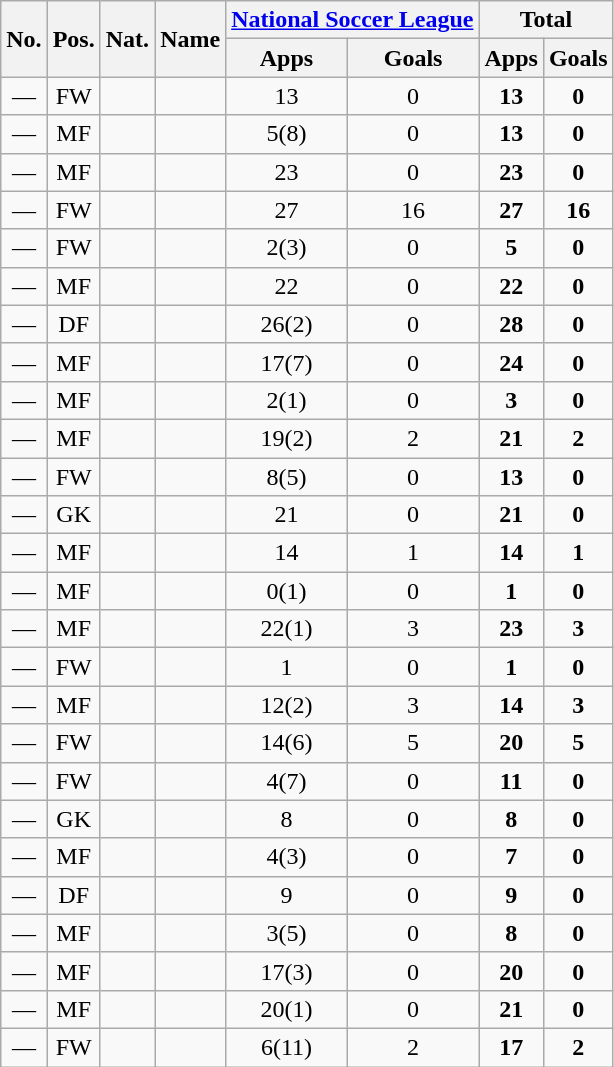<table class="wikitable sortable" style="text-align:center">
<tr>
<th rowspan="2">No.</th>
<th rowspan="2">Pos.</th>
<th rowspan="2">Nat.</th>
<th rowspan="2">Name</th>
<th colspan="2"><a href='#'>National Soccer League</a></th>
<th colspan="2">Total</th>
</tr>
<tr>
<th>Apps</th>
<th>Goals</th>
<th>Apps</th>
<th>Goals</th>
</tr>
<tr>
<td>—</td>
<td>FW</td>
<td></td>
<td align=left></td>
<td>13</td>
<td>0</td>
<td><strong>13</strong></td>
<td><strong>0</strong></td>
</tr>
<tr>
<td>—</td>
<td>MF</td>
<td></td>
<td align=left></td>
<td>5(8)</td>
<td>0</td>
<td><strong>13</strong></td>
<td><strong>0</strong></td>
</tr>
<tr>
<td>—</td>
<td>MF</td>
<td></td>
<td align=left></td>
<td>23</td>
<td>0</td>
<td><strong>23</strong></td>
<td><strong>0</strong></td>
</tr>
<tr>
<td>—</td>
<td>FW</td>
<td></td>
<td align=left></td>
<td>27</td>
<td>16</td>
<td><strong>27</strong></td>
<td><strong>16</strong></td>
</tr>
<tr>
<td>—</td>
<td>FW</td>
<td></td>
<td align=left></td>
<td>2(3)</td>
<td>0</td>
<td><strong>5</strong></td>
<td><strong>0</strong></td>
</tr>
<tr>
<td>—</td>
<td>MF</td>
<td></td>
<td align=left></td>
<td>22</td>
<td>0</td>
<td><strong>22</strong></td>
<td><strong>0</strong></td>
</tr>
<tr>
<td>—</td>
<td>DF</td>
<td></td>
<td align=left></td>
<td>26(2)</td>
<td>0</td>
<td><strong>28</strong></td>
<td><strong>0</strong></td>
</tr>
<tr>
<td>—</td>
<td>MF</td>
<td></td>
<td align=left></td>
<td>17(7)</td>
<td>0</td>
<td><strong>24</strong></td>
<td><strong>0</strong></td>
</tr>
<tr>
<td>—</td>
<td>MF</td>
<td></td>
<td align=left></td>
<td>2(1)</td>
<td>0</td>
<td><strong>3</strong></td>
<td><strong>0</strong></td>
</tr>
<tr>
<td>—</td>
<td>MF</td>
<td></td>
<td align=left></td>
<td>19(2)</td>
<td>2</td>
<td><strong>21</strong></td>
<td><strong>2</strong></td>
</tr>
<tr>
<td>—</td>
<td>FW</td>
<td></td>
<td align=left></td>
<td>8(5)</td>
<td>0</td>
<td><strong>13</strong></td>
<td><strong>0</strong></td>
</tr>
<tr>
<td>—</td>
<td>GK</td>
<td></td>
<td align=left></td>
<td>21</td>
<td>0</td>
<td><strong>21</strong></td>
<td><strong>0</strong></td>
</tr>
<tr>
<td>—</td>
<td>MF</td>
<td></td>
<td align=left></td>
<td>14</td>
<td>1</td>
<td><strong>14</strong></td>
<td><strong>1</strong></td>
</tr>
<tr>
<td>—</td>
<td>MF</td>
<td></td>
<td align=left></td>
<td>0(1)</td>
<td>0</td>
<td><strong>1</strong></td>
<td><strong>0</strong></td>
</tr>
<tr>
<td>—</td>
<td>MF</td>
<td></td>
<td align=left></td>
<td>22(1)</td>
<td>3</td>
<td><strong>23</strong></td>
<td><strong>3</strong></td>
</tr>
<tr>
<td>—</td>
<td>FW</td>
<td></td>
<td align=left></td>
<td>1</td>
<td>0</td>
<td><strong>1</strong></td>
<td><strong>0</strong></td>
</tr>
<tr>
<td>—</td>
<td>MF</td>
<td></td>
<td align=left></td>
<td>12(2)</td>
<td>3</td>
<td><strong>14</strong></td>
<td><strong>3</strong></td>
</tr>
<tr>
<td>—</td>
<td>FW</td>
<td></td>
<td align=left></td>
<td>14(6)</td>
<td>5</td>
<td><strong>20</strong></td>
<td><strong>5</strong></td>
</tr>
<tr>
<td>—</td>
<td>FW</td>
<td></td>
<td align=left></td>
<td>4(7)</td>
<td>0</td>
<td><strong>11</strong></td>
<td><strong>0</strong></td>
</tr>
<tr>
<td>—</td>
<td>GK</td>
<td></td>
<td align=left></td>
<td>8</td>
<td>0</td>
<td><strong>8</strong></td>
<td><strong>0</strong></td>
</tr>
<tr>
<td>—</td>
<td>MF</td>
<td></td>
<td align=left></td>
<td>4(3)</td>
<td>0</td>
<td><strong>7</strong></td>
<td><strong>0</strong></td>
</tr>
<tr>
<td>—</td>
<td>DF</td>
<td></td>
<td align=left></td>
<td>9</td>
<td>0</td>
<td><strong>9</strong></td>
<td><strong>0</strong></td>
</tr>
<tr>
<td>—</td>
<td>MF</td>
<td></td>
<td align=left></td>
<td>3(5)</td>
<td>0</td>
<td><strong>8</strong></td>
<td><strong>0</strong></td>
</tr>
<tr>
<td>—</td>
<td>MF</td>
<td></td>
<td align=left></td>
<td>17(3)</td>
<td>0</td>
<td><strong>20</strong></td>
<td><strong>0</strong></td>
</tr>
<tr>
<td>—</td>
<td>MF</td>
<td></td>
<td align=left></td>
<td>20(1)</td>
<td>0</td>
<td><strong>21</strong></td>
<td><strong>0</strong></td>
</tr>
<tr>
<td>—</td>
<td>FW</td>
<td></td>
<td align=left></td>
<td>6(11)</td>
<td>2</td>
<td><strong>17</strong></td>
<td><strong>2</strong></td>
</tr>
</table>
